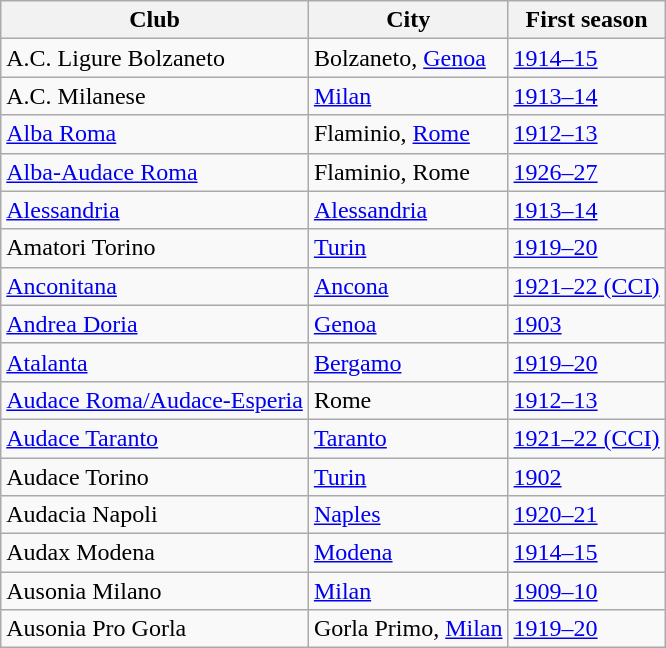<table class="wikitable">
<tr>
<th>Club</th>
<th>City</th>
<th>First season</th>
</tr>
<tr>
<td>A.C. Ligure Bolzaneto</td>
<td>Bolzaneto, <a href='#'>Genoa</a></td>
<td><a href='#'>1914–15</a></td>
</tr>
<tr>
<td>A.C. Milanese</td>
<td><a href='#'>Milan</a></td>
<td><a href='#'>1913–14</a></td>
</tr>
<tr>
<td><a href='#'>Alba Roma</a></td>
<td>Flaminio, <a href='#'>Rome</a></td>
<td><a href='#'>1912–13</a></td>
</tr>
<tr>
<td><a href='#'>Alba-Audace Roma</a></td>
<td>Flaminio, Rome</td>
<td><a href='#'>1926–27</a></td>
</tr>
<tr>
<td><a href='#'>Alessandria</a></td>
<td><a href='#'>Alessandria</a></td>
<td><a href='#'>1913–14</a></td>
</tr>
<tr>
<td>Amatori Torino</td>
<td><a href='#'>Turin</a></td>
<td><a href='#'>1919–20</a></td>
</tr>
<tr>
<td><a href='#'>Anconitana</a></td>
<td><a href='#'>Ancona</a></td>
<td><a href='#'>1921–22 (CCI)</a></td>
</tr>
<tr>
<td><a href='#'>Andrea Doria</a></td>
<td><a href='#'>Genoa</a></td>
<td><a href='#'>1903</a></td>
</tr>
<tr>
<td><a href='#'>Atalanta</a></td>
<td><a href='#'>Bergamo</a></td>
<td><a href='#'>1919–20</a></td>
</tr>
<tr>
<td><a href='#'>Audace Roma/Audace-Esperia</a></td>
<td>Rome</td>
<td><a href='#'>1912–13</a></td>
</tr>
<tr>
<td><a href='#'>Audace Taranto</a></td>
<td><a href='#'>Taranto</a></td>
<td><a href='#'>1921–22 (CCI)</a></td>
</tr>
<tr>
<td>Audace Torino</td>
<td><a href='#'>Turin</a></td>
<td><a href='#'>1902</a></td>
</tr>
<tr>
<td>Audacia Napoli</td>
<td><a href='#'>Naples</a></td>
<td><a href='#'>1920–21</a></td>
</tr>
<tr>
<td>Audax Modena</td>
<td><a href='#'>Modena</a></td>
<td><a href='#'>1914–15</a></td>
</tr>
<tr>
<td>Ausonia Milano</td>
<td><a href='#'>Milan</a></td>
<td><a href='#'>1909–10</a></td>
</tr>
<tr>
<td>Ausonia Pro Gorla</td>
<td>Gorla Primo, <a href='#'>Milan</a></td>
<td><a href='#'>1919–20</a></td>
</tr>
</table>
